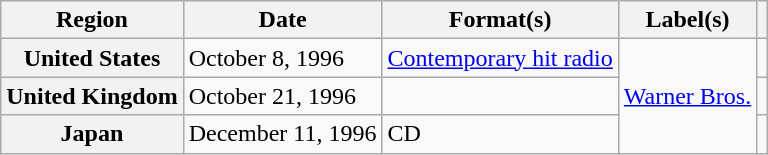<table class="wikitable plainrowheaders">
<tr>
<th scope="col">Region</th>
<th scope="col">Date</th>
<th scope="col">Format(s)</th>
<th scope="col">Label(s)</th>
<th scope="col"></th>
</tr>
<tr>
<th scope="row">United States</th>
<td>October 8, 1996</td>
<td><a href='#'>Contemporary hit radio</a></td>
<td rowspan="3"><a href='#'>Warner Bros.</a></td>
<td></td>
</tr>
<tr>
<th scope="row">United Kingdom</th>
<td>October 21, 1996</td>
<td></td>
<td></td>
</tr>
<tr>
<th scope="row">Japan</th>
<td>December 11, 1996</td>
<td>CD</td>
<td></td>
</tr>
</table>
